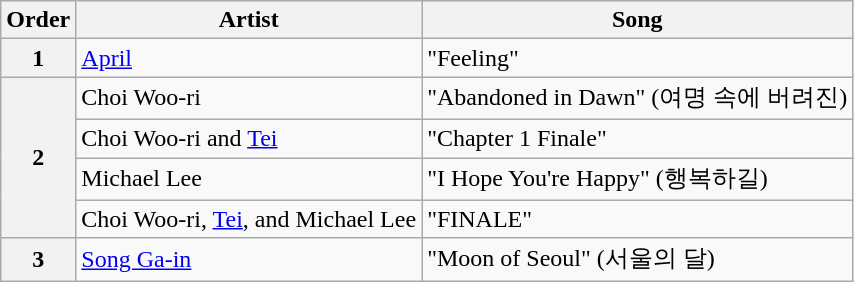<table class="wikitable">
<tr>
<th>Order</th>
<th>Artist</th>
<th>Song</th>
</tr>
<tr>
<th>1</th>
<td><a href='#'>April</a></td>
<td>"Feeling"<br></td>
</tr>
<tr>
<th rowspan=4>2</th>
<td>Choi Woo-ri</td>
<td>"Abandoned in Dawn" (여명 속에 버려진)<br></td>
</tr>
<tr>
<td>Choi Woo-ri and <a href='#'>Tei</a></td>
<td>"Chapter 1 Finale"<br></td>
</tr>
<tr>
<td>Michael Lee</td>
<td>"I Hope You're Happy" (행복하길)<br></td>
</tr>
<tr>
<td>Choi Woo-ri, <a href='#'>Tei</a>, and Michael Lee</td>
<td>"FINALE"<br></td>
</tr>
<tr>
<th>3</th>
<td><a href='#'>Song Ga-in</a></td>
<td>"Moon of Seoul" (서울의 달)</td>
</tr>
</table>
